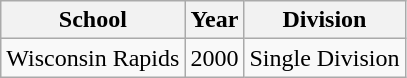<table class="wikitable">
<tr>
<th>School</th>
<th>Year</th>
<th>Division</th>
</tr>
<tr>
<td>Wisconsin Rapids</td>
<td>2000</td>
<td>Single Division</td>
</tr>
</table>
